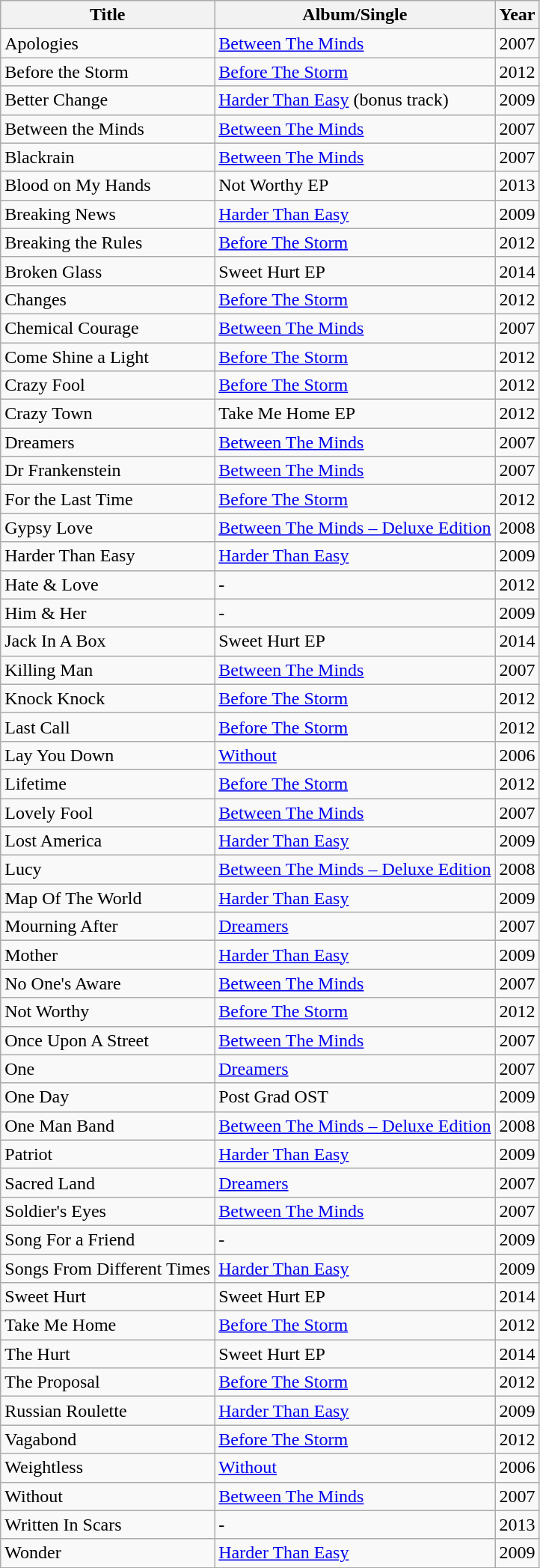<table class="wikitable sortable">
<tr>
<th>Title</th>
<th>Album/Single</th>
<th>Year</th>
</tr>
<tr>
<td>Apologies</td>
<td><a href='#'>Between The Minds</a></td>
<td>2007</td>
</tr>
<tr>
<td>Before the Storm</td>
<td><a href='#'>Before The Storm</a></td>
<td>2012</td>
</tr>
<tr>
<td>Better Change</td>
<td><a href='#'>Harder Than Easy</a> (bonus track)</td>
<td>2009</td>
</tr>
<tr>
<td>Between the Minds</td>
<td><a href='#'>Between The Minds</a></td>
<td>2007</td>
</tr>
<tr>
<td>Blackrain</td>
<td><a href='#'>Between The Minds</a></td>
<td>2007</td>
</tr>
<tr>
<td>Blood on My Hands</td>
<td>Not Worthy EP</td>
<td>2013</td>
</tr>
<tr>
<td>Breaking News</td>
<td><a href='#'>Harder Than Easy</a></td>
<td>2009</td>
</tr>
<tr>
<td>Breaking the Rules</td>
<td><a href='#'>Before The Storm</a></td>
<td>2012</td>
</tr>
<tr>
<td>Broken Glass</td>
<td>Sweet Hurt EP</td>
<td>2014</td>
</tr>
<tr>
<td>Changes</td>
<td><a href='#'>Before The Storm</a></td>
<td>2012</td>
</tr>
<tr>
<td>Chemical Courage</td>
<td><a href='#'>Between The Minds</a></td>
<td>2007</td>
</tr>
<tr>
<td>Come Shine a Light</td>
<td><a href='#'>Before The Storm</a></td>
<td>2012</td>
</tr>
<tr>
<td>Crazy Fool</td>
<td><a href='#'>Before The Storm</a></td>
<td>2012</td>
</tr>
<tr>
<td>Crazy Town</td>
<td>Take Me Home EP</td>
<td>2012</td>
</tr>
<tr>
<td>Dreamers</td>
<td><a href='#'>Between The Minds</a></td>
<td>2007</td>
</tr>
<tr>
<td>Dr Frankenstein</td>
<td><a href='#'>Between The Minds</a></td>
<td>2007</td>
</tr>
<tr>
<td>For the Last Time</td>
<td><a href='#'>Before The Storm</a></td>
<td>2012</td>
</tr>
<tr>
<td>Gypsy Love</td>
<td><a href='#'>Between The Minds – Deluxe Edition</a></td>
<td>2008</td>
</tr>
<tr>
<td>Harder Than Easy</td>
<td><a href='#'>Harder Than Easy</a></td>
<td>2009</td>
</tr>
<tr>
<td>Hate & Love</td>
<td>-</td>
<td>2012</td>
</tr>
<tr>
<td>Him & Her</td>
<td>-</td>
<td>2009</td>
</tr>
<tr>
<td>Jack In A Box</td>
<td>Sweet Hurt EP</td>
<td>2014</td>
</tr>
<tr>
<td>Killing Man</td>
<td><a href='#'>Between The Minds</a></td>
<td>2007</td>
</tr>
<tr>
<td>Knock Knock</td>
<td><a href='#'>Before The Storm</a></td>
<td>2012</td>
</tr>
<tr>
<td>Last Call</td>
<td><a href='#'>Before The Storm</a></td>
<td>2012</td>
</tr>
<tr>
<td>Lay You Down</td>
<td><a href='#'>Without</a></td>
<td>2006</td>
</tr>
<tr>
<td>Lifetime</td>
<td><a href='#'>Before The Storm</a></td>
<td>2012</td>
</tr>
<tr>
<td>Lovely Fool</td>
<td><a href='#'>Between The Minds</a></td>
<td>2007</td>
</tr>
<tr>
<td>Lost America</td>
<td><a href='#'>Harder Than Easy</a></td>
<td>2009</td>
</tr>
<tr>
<td>Lucy</td>
<td><a href='#'>Between The Minds – Deluxe Edition</a></td>
<td>2008</td>
</tr>
<tr>
<td>Map Of The World</td>
<td><a href='#'>Harder Than Easy</a></td>
<td>2009</td>
</tr>
<tr>
<td>Mourning After</td>
<td><a href='#'>Dreamers</a></td>
<td>2007</td>
</tr>
<tr>
<td>Mother</td>
<td><a href='#'>Harder Than Easy</a></td>
<td>2009</td>
</tr>
<tr>
<td>No One's Aware</td>
<td><a href='#'>Between The Minds</a></td>
<td>2007</td>
</tr>
<tr>
<td>Not Worthy</td>
<td><a href='#'>Before The Storm</a></td>
<td>2012</td>
</tr>
<tr>
<td>Once Upon A Street</td>
<td><a href='#'>Between The Minds</a></td>
<td>2007</td>
</tr>
<tr>
<td>One</td>
<td><a href='#'>Dreamers</a></td>
<td>2007</td>
</tr>
<tr>
<td>One Day</td>
<td>Post Grad OST</td>
<td>2009</td>
</tr>
<tr>
<td>One Man Band</td>
<td><a href='#'>Between The Minds – Deluxe Edition</a></td>
<td>2008</td>
</tr>
<tr>
<td>Patriot</td>
<td><a href='#'>Harder Than Easy</a></td>
<td>2009</td>
</tr>
<tr>
<td>Sacred Land</td>
<td><a href='#'>Dreamers</a></td>
<td>2007</td>
</tr>
<tr>
<td>Soldier's Eyes</td>
<td><a href='#'>Between The Minds</a></td>
<td>2007</td>
</tr>
<tr>
<td>Song For a Friend</td>
<td>-</td>
<td>2009</td>
</tr>
<tr>
<td>Songs From Different Times</td>
<td><a href='#'>Harder Than Easy</a></td>
<td>2009</td>
</tr>
<tr>
<td>Sweet Hurt</td>
<td>Sweet Hurt EP</td>
<td>2014</td>
</tr>
<tr>
<td>Take Me Home</td>
<td><a href='#'>Before The Storm</a></td>
<td>2012</td>
</tr>
<tr>
<td>The Hurt</td>
<td>Sweet Hurt EP</td>
<td>2014</td>
</tr>
<tr>
<td>The Proposal</td>
<td><a href='#'>Before The Storm</a></td>
<td>2012</td>
</tr>
<tr>
<td>Russian Roulette</td>
<td><a href='#'>Harder Than Easy</a></td>
<td>2009</td>
</tr>
<tr>
<td>Vagabond</td>
<td><a href='#'>Before The Storm</a></td>
<td>2012</td>
</tr>
<tr>
<td>Weightless</td>
<td><a href='#'>Without</a></td>
<td>2006</td>
</tr>
<tr>
<td>Without</td>
<td><a href='#'>Between The Minds</a></td>
<td>2007</td>
</tr>
<tr>
<td>Written In Scars</td>
<td>-</td>
<td>2013</td>
</tr>
<tr>
<td>Wonder</td>
<td><a href='#'>Harder Than Easy</a></td>
<td>2009</td>
</tr>
</table>
